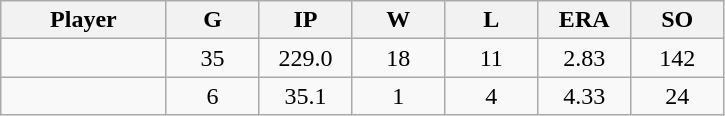<table class="wikitable sortable">
<tr>
<th bgcolor="#DDDDFF" width="16%">Player</th>
<th bgcolor="#DDDDFF" width="9%">G</th>
<th bgcolor="#DDDDFF" width="9%">IP</th>
<th bgcolor="#DDDDFF" width="9%">W</th>
<th bgcolor="#DDDDFF" width="9%">L</th>
<th bgcolor="#DDDDFF" width="9%">ERA</th>
<th bgcolor="#DDDDFF" width="9%">SO</th>
</tr>
<tr align="center">
<td></td>
<td>35</td>
<td>229.0</td>
<td>18</td>
<td>11</td>
<td>2.83</td>
<td>142</td>
</tr>
<tr align="center">
<td></td>
<td>6</td>
<td>35.1</td>
<td>1</td>
<td>4</td>
<td>4.33</td>
<td>24</td>
</tr>
</table>
